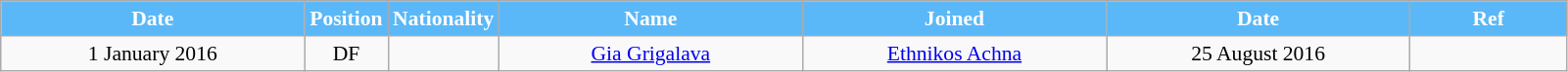<table class="wikitable"  style="text-align:center; font-size:90%; ">
<tr>
<th style="background:#5BB8F8; color:white; width:200px;">Date</th>
<th style="background:#5BB8F8; color:white; width:50px;">Position</th>
<th style="background:#5BB8F8; color:white; width:50px;">Nationality</th>
<th style="background:#5BB8F8; color:white; width:200px;">Name</th>
<th style="background:#5BB8F8; color:white; width:200px;">Joined</th>
<th style="background:#5BB8F8; color:white; width:200px;">Date</th>
<th style="background:#5BB8F8; color:white; width:100px;">Ref</th>
</tr>
<tr>
<td>1 January 2016</td>
<td>DF</td>
<td></td>
<td><a href='#'>Gia Grigalava</a></td>
<td><a href='#'>Ethnikos Achna</a></td>
<td>25 August 2016</td>
<td></td>
</tr>
</table>
